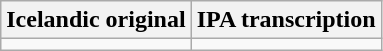<table class="wikitable mw-collapsible mw-collapsed">
<tr>
<th>Icelandic original</th>
<th>IPA transcription</th>
</tr>
<tr style="vertical-align:top; white-space:nowrap;">
<td></td>
<td></td>
</tr>
</table>
